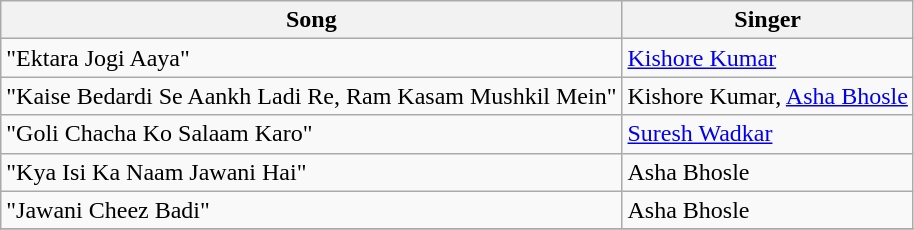<table class="wikitable">
<tr>
<th>Song</th>
<th>Singer</th>
</tr>
<tr>
<td>"Ektara Jogi Aaya"</td>
<td><a href='#'>Kishore Kumar</a></td>
</tr>
<tr>
<td>"Kaise Bedardi Se Aankh Ladi Re, Ram Kasam Mushkil Mein"</td>
<td>Kishore Kumar, <a href='#'>Asha Bhosle</a></td>
</tr>
<tr>
<td>"Goli Chacha Ko Salaam Karo"</td>
<td><a href='#'>Suresh Wadkar</a></td>
</tr>
<tr>
<td>"Kya Isi Ka Naam Jawani Hai"</td>
<td>Asha Bhosle</td>
</tr>
<tr>
<td>"Jawani Cheez Badi"</td>
<td>Asha Bhosle</td>
</tr>
<tr>
</tr>
</table>
